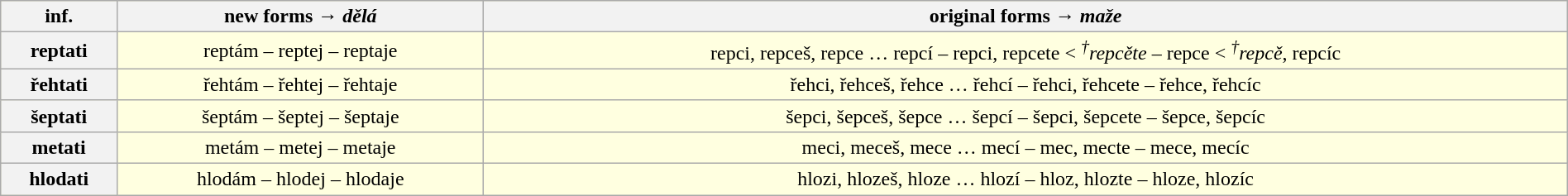<table class="wikitable" border="1" width=100% style="text-align:center; background:lightyellow">
<tr>
<th>inf.</th>
<th>new forms → <em>dělá</em></th>
<th>original forms → <em>maže</em></th>
</tr>
<tr>
<th>reptati</th>
<td>reptám – reptej – reptaje</td>
<td>repci, repceš, repce … repcí – repci, repcete < <em><sup>†</sup>repcěte</em> – repce < <em><sup>†</sup>repcě</em>, repcíc</td>
</tr>
<tr>
<th>řehtati</th>
<td>řehtám – řehtej – řehtaje</td>
<td>řehci, řehceš, řehce … řehcí – řehci, řehcete – řehce, řehcíc</td>
</tr>
<tr>
<th>šeptati</th>
<td>šeptám – šeptej – šeptaje</td>
<td>šepci, šepceš, šepce … šepcí – šepci, šepcete – šepce, šepcíc</td>
</tr>
<tr>
<th>metati</th>
<td>metám – metej – metaje</td>
<td>meci, meceš, mece … mecí – mec, mecte – mece, mecíc</td>
</tr>
<tr>
<th>hlodati</th>
<td>hlodám – hlodej – hlodaje</td>
<td>hlozi, hlozeš, hloze … hlozí – hloz, hlozte – hloze, hlozíc</td>
</tr>
</table>
